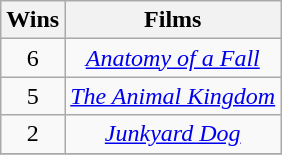<table class="sortable wikitable" style="text-align:center">
<tr>
<th>Wins</th>
<th>Films</th>
</tr>
<tr>
<td>6</td>
<td><em><a href='#'>Anatomy of a Fall</a></em></td>
</tr>
<tr>
<td>5</td>
<td><em><a href='#'>The Animal Kingdom</a></em></td>
</tr>
<tr>
<td>2</td>
<td><em><a href='#'>Junkyard Dog</a></em></td>
</tr>
<tr>
</tr>
</table>
